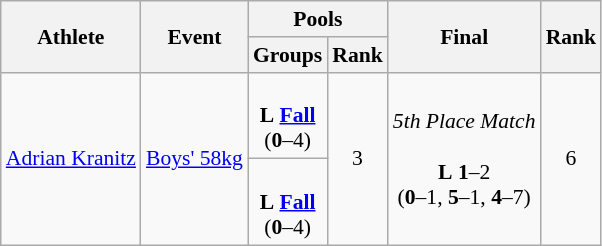<table class="wikitable" style="text-align:left; font-size:90%">
<tr>
<th rowspan="2">Athlete</th>
<th rowspan="2">Event</th>
<th colspan="2">Pools</th>
<th rowspan="2">Final</th>
<th rowspan="2">Rank</th>
</tr>
<tr>
<th>Groups</th>
<th>Rank</th>
</tr>
<tr>
<td rowspan="2"><a href='#'>Adrian Kranitz</a></td>
<td rowspan="2"><a href='#'>Boys' 58kg</a></td>
<td align=center><br><strong>L</strong> <strong><a href='#'>Fall</a></strong><br>(<strong>0</strong>–4)</td>
<td rowspan="2" align=center>3</td>
<td align=center rowspan=2><em>5th Place Match</em><br><br><strong>L</strong> <strong>1</strong>–2<br>(<strong>0</strong>–1, <strong>5</strong>–1, <strong>4</strong>–7)</td>
<td rowspan="2" align="center">6</td>
</tr>
<tr>
<td align=center><br><strong>L</strong> <strong><a href='#'>Fall</a></strong><br>(<strong>0</strong>–4)</td>
</tr>
</table>
